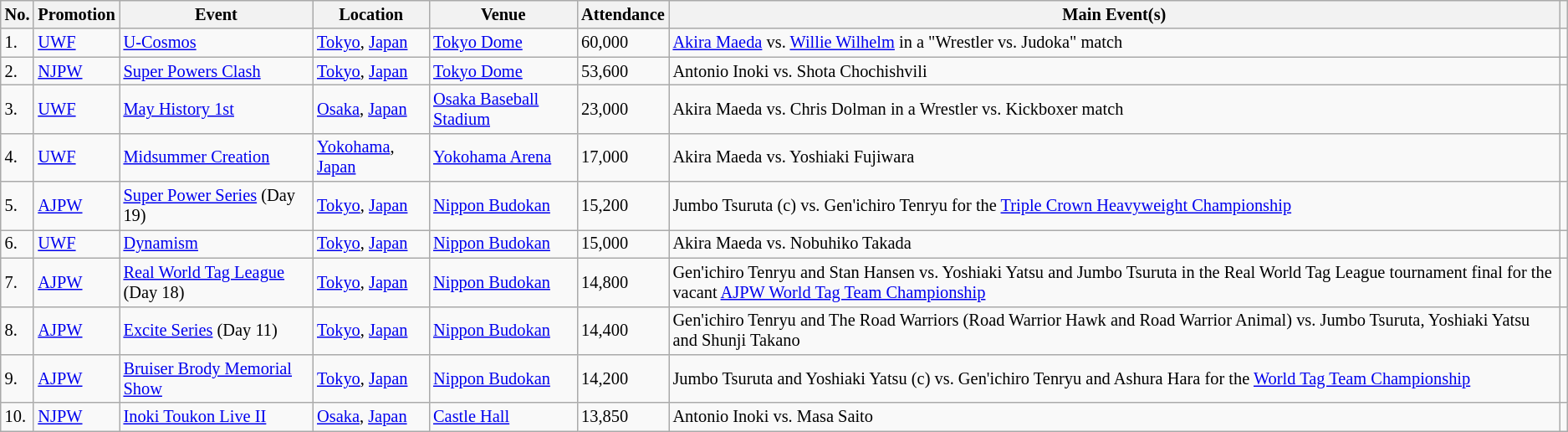<table class="wikitable sortable" style="font-size:85%;">
<tr>
<th>No.</th>
<th>Promotion</th>
<th>Event</th>
<th>Location</th>
<th>Venue</th>
<th>Attendance</th>
<th class=unsortable>Main Event(s)</th>
<th class=unsortable></th>
</tr>
<tr>
<td>1.</td>
<td><a href='#'>UWF</a></td>
<td><a href='#'>U-Cosmos</a> <br> </td>
<td><a href='#'>Tokyo</a>, <a href='#'>Japan</a></td>
<td><a href='#'>Tokyo Dome</a></td>
<td>60,000</td>
<td><a href='#'>Akira Maeda</a> vs. <a href='#'>Willie Wilhelm</a> in a "Wrestler vs. Judoka" match</td>
<td></td>
</tr>
<tr>
<td>2.</td>
<td><a href='#'>NJPW</a></td>
<td><a href='#'>Super Powers Clash</a> <br> </td>
<td><a href='#'>Tokyo</a>, <a href='#'>Japan</a></td>
<td><a href='#'>Tokyo Dome</a></td>
<td>53,600</td>
<td>Antonio Inoki vs. Shota Chochishvili</td>
<td></td>
</tr>
<tr>
<td>3.</td>
<td><a href='#'>UWF</a></td>
<td><a href='#'>May History 1st</a> <br> </td>
<td><a href='#'>Osaka</a>, <a href='#'>Japan</a></td>
<td><a href='#'>Osaka Baseball Stadium</a></td>
<td>23,000</td>
<td>Akira Maeda vs. Chris Dolman in a Wrestler vs. Kickboxer match</td>
<td></td>
</tr>
<tr>
<td>4.</td>
<td><a href='#'>UWF</a></td>
<td><a href='#'>Midsummer Creation</a> <br> </td>
<td><a href='#'>Yokohama</a>, <a href='#'>Japan</a></td>
<td><a href='#'>Yokohama Arena</a></td>
<td>17,000</td>
<td>Akira Maeda vs. Yoshiaki Fujiwara</td>
<td></td>
</tr>
<tr>
<td>5.</td>
<td><a href='#'>AJPW</a></td>
<td><a href='#'>Super Power Series</a> (Day 19) <br> </td>
<td><a href='#'>Tokyo</a>, <a href='#'>Japan</a></td>
<td><a href='#'>Nippon Budokan</a></td>
<td>15,200</td>
<td>Jumbo Tsuruta (c) vs. Gen'ichiro Tenryu for the <a href='#'>Triple Crown Heavyweight Championship</a></td>
<td></td>
</tr>
<tr>
<td>6.</td>
<td><a href='#'>UWF</a></td>
<td><a href='#'>Dynamism</a> <br> </td>
<td><a href='#'>Tokyo</a>, <a href='#'>Japan</a></td>
<td><a href='#'>Nippon Budokan</a></td>
<td>15,000</td>
<td>Akira Maeda vs. Nobuhiko Takada</td>
<td></td>
</tr>
<tr>
<td>7.</td>
<td><a href='#'>AJPW</a></td>
<td><a href='#'>Real World Tag League</a> (Day 18) <br> </td>
<td><a href='#'>Tokyo</a>, <a href='#'>Japan</a></td>
<td><a href='#'>Nippon Budokan</a></td>
<td>14,800</td>
<td>Gen'ichiro Tenryu and Stan Hansen vs. Yoshiaki Yatsu and Jumbo Tsuruta in the Real World Tag League tournament final for the vacant <a href='#'>AJPW World Tag Team Championship</a></td>
<td></td>
</tr>
<tr>
<td>8.</td>
<td><a href='#'>AJPW</a></td>
<td><a href='#'>Excite Series</a> (Day 11) <br> </td>
<td><a href='#'>Tokyo</a>, <a href='#'>Japan</a></td>
<td><a href='#'>Nippon Budokan</a></td>
<td>14,400</td>
<td>Gen'ichiro Tenryu and The Road Warriors (Road Warrior Hawk and Road Warrior Animal) vs. Jumbo Tsuruta, Yoshiaki Yatsu and Shunji Takano</td>
<td></td>
</tr>
<tr>
<td>9.</td>
<td><a href='#'>AJPW</a></td>
<td><a href='#'>Bruiser Brody Memorial Show</a> <br> </td>
<td><a href='#'>Tokyo</a>, <a href='#'>Japan</a></td>
<td><a href='#'>Nippon Budokan</a></td>
<td>14,200</td>
<td>Jumbo Tsuruta and Yoshiaki Yatsu (c) vs. Gen'ichiro Tenryu and Ashura Hara for the <a href='#'>World Tag Team Championship</a></td>
<td></td>
</tr>
<tr>
<td>10.</td>
<td><a href='#'>NJPW</a></td>
<td><a href='#'>Inoki Toukon Live II</a> <br> </td>
<td><a href='#'>Osaka</a>, <a href='#'>Japan</a></td>
<td><a href='#'>Castle Hall</a></td>
<td>13,850</td>
<td>Antonio Inoki vs. Masa Saito</td>
<td></td>
</tr>
</table>
